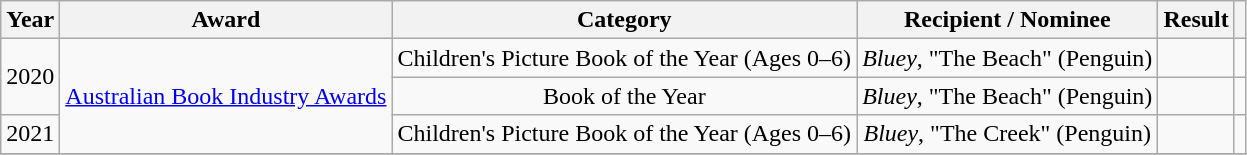<table class="wikitable plainrowheaders" style=text-align:center>
<tr>
<th scope="col">Year</th>
<th scope="col">Award</th>
<th scope="col">Category</th>
<th scope="col">Recipient / Nominee</th>
<th scope="col">Result</th>
<th scope="col"></th>
</tr>
<tr>
<td rowspan=2>2020</td>
<td rowspan=3><a href='#'>Australian Book Industry Awards</a></td>
<td>Children's Picture Book of the Year (Ages 0–6)</td>
<td><em>Bluey</em>, "The Beach" (Penguin)</td>
<td></td>
<td></td>
</tr>
<tr>
<td>Book of the Year</td>
<td><em>Bluey</em>, "The Beach" (Penguin)</td>
<td></td>
<td></td>
</tr>
<tr>
<td>2021</td>
<td>Children's Picture Book of the Year (Ages 0–6)</td>
<td><em>Bluey</em>, "The Creek" (Penguin)</td>
<td></td>
<td></td>
</tr>
<tr>
</tr>
</table>
